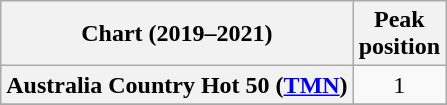<table class="wikitable sortable plainrowheaders" style="text-align:center">
<tr>
<th scope="col">Chart (2019–2021)</th>
<th scope="col">Peak<br>position</th>
</tr>
<tr>
<th scope="row">Australia Country Hot 50 (<a href='#'>TMN</a>)</th>
<td>1</td>
</tr>
<tr>
</tr>
<tr>
</tr>
<tr>
</tr>
<tr>
</tr>
<tr>
</tr>
<tr>
</tr>
</table>
